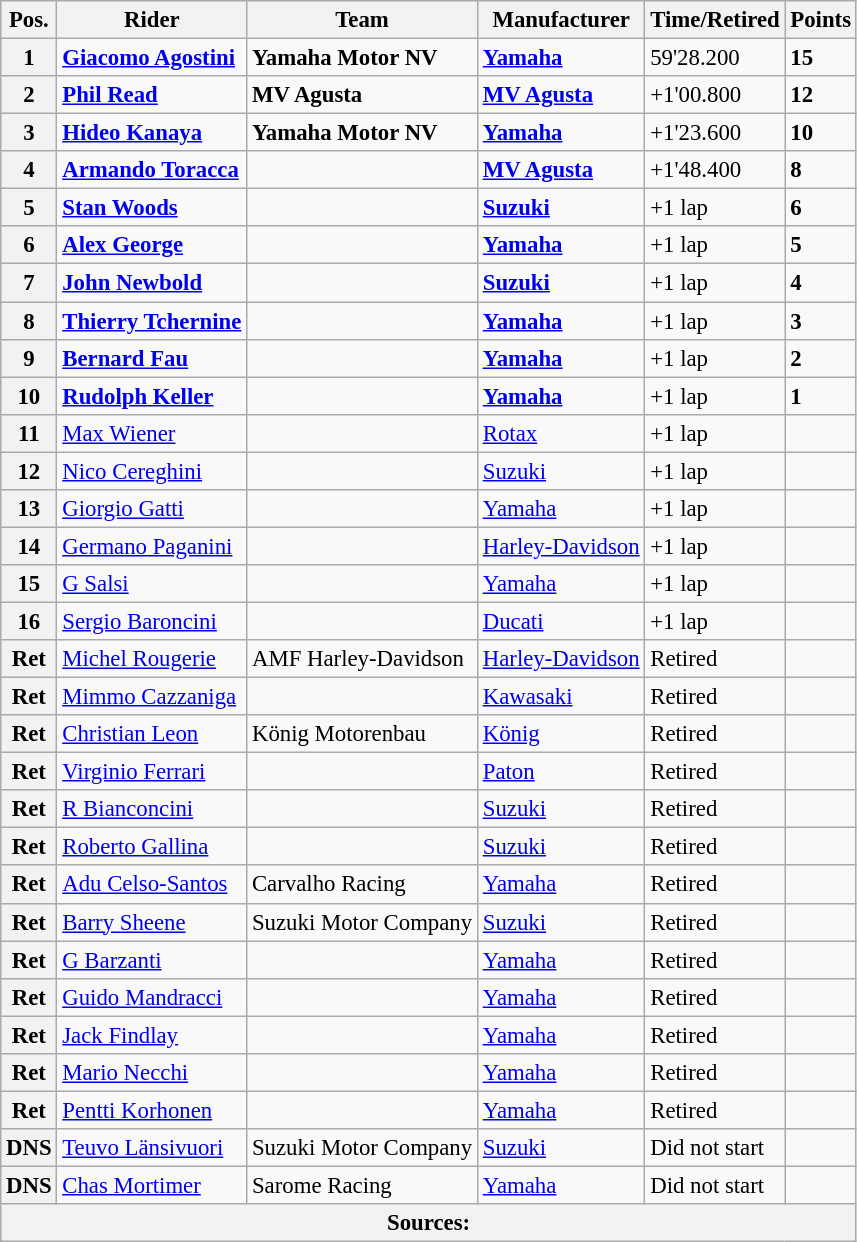<table class="wikitable" style="font-size: 95%;">
<tr>
<th>Pos.</th>
<th>Rider</th>
<th>Team</th>
<th>Manufacturer</th>
<th>Time/Retired</th>
<th>Points</th>
</tr>
<tr>
<th>1</th>
<td> <strong><a href='#'>Giacomo Agostini</a></strong></td>
<td><strong>Yamaha Motor NV</strong></td>
<td><strong><a href='#'>Yamaha</a></strong></td>
<td>59'28.200</td>
<td><strong>15</strong></td>
</tr>
<tr>
<th>2</th>
<td> <strong><a href='#'>Phil Read</a></strong></td>
<td><strong>MV Agusta</strong></td>
<td><strong><a href='#'>MV Agusta</a></strong></td>
<td>+1'00.800</td>
<td><strong>12</strong></td>
</tr>
<tr>
<th>3</th>
<td> <strong><a href='#'>Hideo Kanaya</a></strong></td>
<td><strong>Yamaha Motor NV</strong></td>
<td><strong><a href='#'>Yamaha</a></strong></td>
<td>+1'23.600</td>
<td><strong>10</strong></td>
</tr>
<tr>
<th>4</th>
<td> <strong><a href='#'>Armando Toracca</a></strong></td>
<td></td>
<td><strong><a href='#'>MV Agusta</a></strong></td>
<td>+1'48.400</td>
<td><strong>8</strong></td>
</tr>
<tr>
<th>5</th>
<td> <strong><a href='#'>Stan Woods</a></strong></td>
<td></td>
<td><strong><a href='#'>Suzuki</a></strong></td>
<td>+1 lap</td>
<td><strong>6</strong></td>
</tr>
<tr>
<th>6</th>
<td> <strong><a href='#'>Alex George</a></strong></td>
<td></td>
<td><strong><a href='#'>Yamaha</a></strong></td>
<td>+1 lap</td>
<td><strong>5</strong></td>
</tr>
<tr>
<th>7</th>
<td> <strong><a href='#'>John Newbold</a></strong></td>
<td></td>
<td><strong><a href='#'>Suzuki</a></strong></td>
<td>+1 lap</td>
<td><strong>4</strong></td>
</tr>
<tr>
<th>8</th>
<td> <strong><a href='#'>Thierry Tchernine</a></strong></td>
<td></td>
<td><strong><a href='#'>Yamaha</a></strong></td>
<td>+1 lap</td>
<td><strong>3</strong></td>
</tr>
<tr>
<th>9</th>
<td> <strong><a href='#'>Bernard Fau</a></strong></td>
<td></td>
<td><strong><a href='#'>Yamaha</a></strong></td>
<td>+1 lap</td>
<td><strong>2</strong></td>
</tr>
<tr>
<th>10</th>
<td> <strong><a href='#'>Rudolph
Keller</a></strong></td>
<td></td>
<td><strong><a href='#'>Yamaha</a></strong></td>
<td>+1 lap</td>
<td><strong>1</strong></td>
</tr>
<tr>
<th>11</th>
<td> <a href='#'>Max Wiener</a></td>
<td></td>
<td><a href='#'>Rotax</a></td>
<td>+1 lap</td>
<td></td>
</tr>
<tr>
<th>12</th>
<td> <a href='#'>Nico Cereghini</a></td>
<td></td>
<td><a href='#'>Suzuki</a></td>
<td>+1 lap</td>
<td></td>
</tr>
<tr>
<th>13</th>
<td> <a href='#'>Giorgio Gatti</a></td>
<td></td>
<td><a href='#'>Yamaha</a></td>
<td>+1 lap</td>
<td></td>
</tr>
<tr>
<th>14</th>
<td> <a href='#'>Germano Paganini</a></td>
<td></td>
<td><a href='#'>Harley-Davidson</a></td>
<td>+1 lap</td>
<td></td>
</tr>
<tr>
<th>15</th>
<td> <a href='#'>G Salsi</a></td>
<td></td>
<td><a href='#'>Yamaha</a></td>
<td>+1 lap</td>
<td></td>
</tr>
<tr>
<th>16</th>
<td> <a href='#'>Sergio Baroncini</a></td>
<td></td>
<td><a href='#'>Ducati</a></td>
<td>+1 lap</td>
<td></td>
</tr>
<tr>
<th>Ret</th>
<td> <a href='#'>Michel Rougerie</a></td>
<td>AMF Harley-Davidson</td>
<td><a href='#'>Harley-Davidson</a></td>
<td>Retired</td>
<td></td>
</tr>
<tr>
<th>Ret</th>
<td> <a href='#'>Mimmo Cazzaniga</a></td>
<td></td>
<td><a href='#'>Kawasaki</a></td>
<td>Retired</td>
<td></td>
</tr>
<tr>
<th>Ret</th>
<td> <a href='#'>Christian Leon</a></td>
<td>König Motorenbau</td>
<td><a href='#'>König</a></td>
<td>Retired</td>
<td></td>
</tr>
<tr>
<th>Ret</th>
<td> <a href='#'>Virginio Ferrari</a></td>
<td></td>
<td><a href='#'>Paton</a></td>
<td>Retired</td>
<td></td>
</tr>
<tr>
<th>Ret</th>
<td> <a href='#'>R Bianconcini</a></td>
<td></td>
<td><a href='#'>Suzuki</a></td>
<td>Retired</td>
<td></td>
</tr>
<tr>
<th>Ret</th>
<td> <a href='#'>Roberto Gallina</a></td>
<td></td>
<td><a href='#'>Suzuki</a></td>
<td>Retired</td>
<td></td>
</tr>
<tr>
<th>Ret</th>
<td> <a href='#'>Adu Celso-Santos</a></td>
<td>Carvalho Racing</td>
<td><a href='#'>Yamaha</a></td>
<td>Retired</td>
<td></td>
</tr>
<tr>
<th>Ret</th>
<td> <a href='#'>Barry Sheene</a></td>
<td>Suzuki Motor Company</td>
<td><a href='#'>Suzuki</a></td>
<td>Retired</td>
<td></td>
</tr>
<tr>
<th>Ret</th>
<td> <a href='#'>G Barzanti</a></td>
<td></td>
<td><a href='#'>Yamaha</a></td>
<td>Retired</td>
<td></td>
</tr>
<tr>
<th>Ret</th>
<td> <a href='#'>Guido Mandracci</a></td>
<td></td>
<td><a href='#'>Yamaha</a></td>
<td>Retired</td>
<td></td>
</tr>
<tr>
<th>Ret</th>
<td> <a href='#'>Jack Findlay</a></td>
<td></td>
<td><a href='#'>Yamaha</a></td>
<td>Retired</td>
<td></td>
</tr>
<tr>
<th>Ret</th>
<td> <a href='#'>Mario Necchi</a></td>
<td></td>
<td><a href='#'>Yamaha</a></td>
<td>Retired</td>
<td></td>
</tr>
<tr>
<th>Ret</th>
<td> <a href='#'>Pentti Korhonen</a></td>
<td></td>
<td><a href='#'>Yamaha</a></td>
<td>Retired</td>
<td></td>
</tr>
<tr>
<th>DNS</th>
<td> <a href='#'>Teuvo Länsivuori</a></td>
<td>Suzuki Motor Company</td>
<td><a href='#'>Suzuki</a></td>
<td>Did not start</td>
<td></td>
</tr>
<tr>
<th>DNS</th>
<td> <a href='#'>Chas Mortimer</a></td>
<td>Sarome Racing</td>
<td><a href='#'>Yamaha</a></td>
<td>Did not start</td>
<td></td>
</tr>
<tr>
<th colspan=9>Sources:</th>
</tr>
</table>
